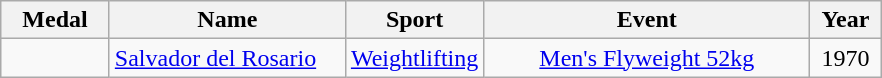<table class="wikitable"  style="font-size:100%;  text-align:center;">
<tr>
<th width="65">Medal</th>
<th width="150">Name</th>
<th width="80">Sport</th>
<th width="210">Event</th>
<th width="40">Year</th>
</tr>
<tr>
<td></td>
<td align=left><a href='#'>Salvador del Rosario</a></td>
<td><a href='#'>Weightlifting</a></td>
<td><a href='#'>Men's Flyweight 52kg</a></td>
<td>1970</td>
</tr>
</table>
